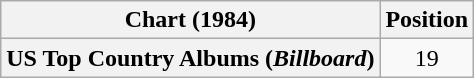<table class="wikitable plainrowheaders" style="text-align:center">
<tr>
<th scope="col">Chart (1984)</th>
<th scope="col">Position</th>
</tr>
<tr>
<th scope="row">US Top Country Albums (<em>Billboard</em>)</th>
<td>19</td>
</tr>
</table>
